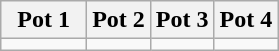<table class="wikitable" style="text-align:left;">
<tr>
<th width=31%>Pot 1</th>
<th width=23%>Pot 2</th>
<th width=23%>Pot 3</th>
<th width=23%>Pot 4</th>
</tr>
<tr>
<td></td>
<td></td>
<td></td>
<td></td>
</tr>
</table>
